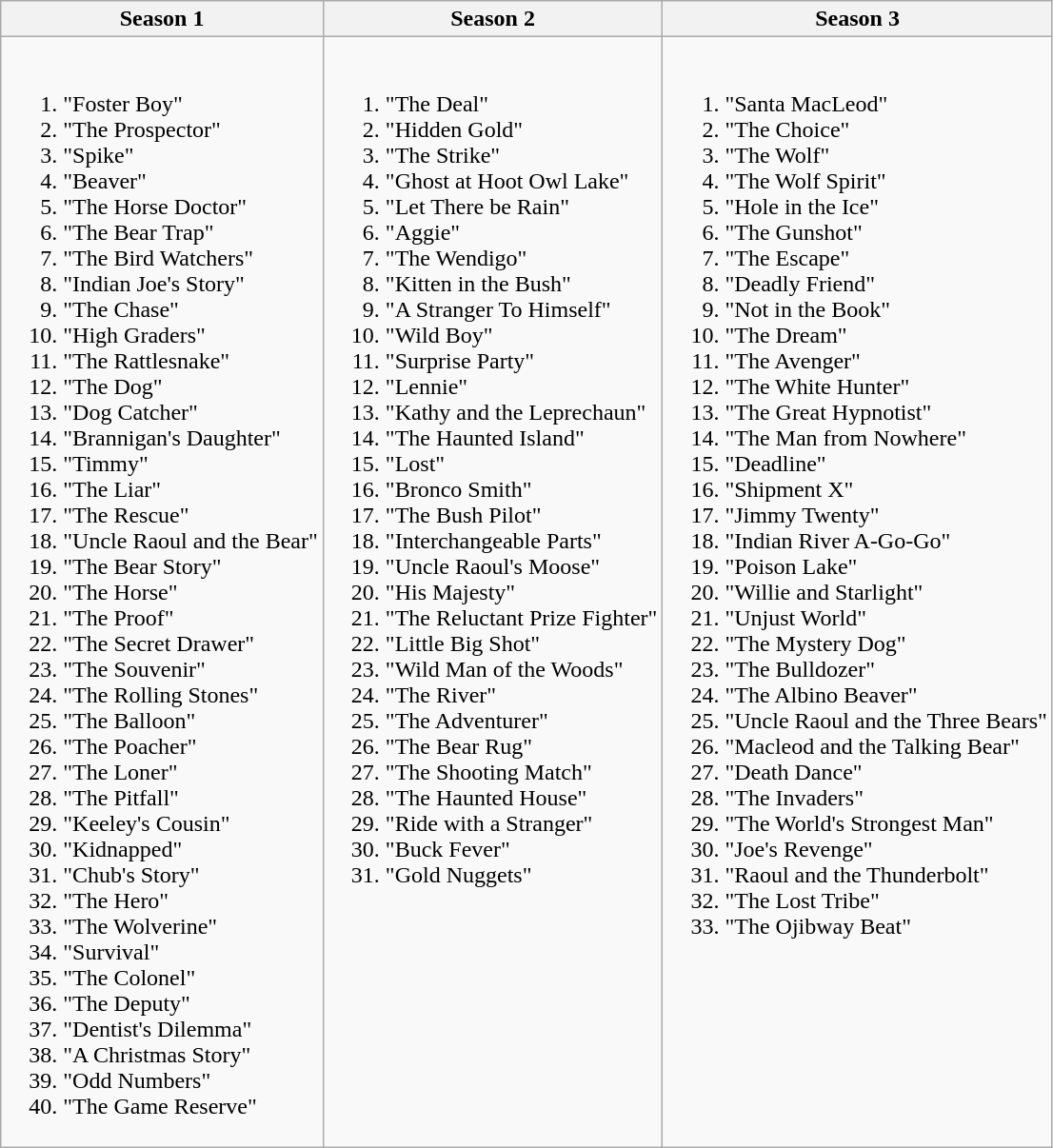<table class="wikitable">
<tr>
<th>Season 1</th>
<th>Season 2</th>
<th>Season 3</th>
</tr>
<tr valign="top">
<td><br><ol><li>"Foster Boy"</li><li>"The Prospector"</li><li>"Spike"</li><li>"Beaver"</li><li>"The Horse Doctor"</li><li>"The Bear Trap"</li><li>"The Bird Watchers"</li><li>"Indian Joe's Story"</li><li>"The Chase"</li><li>"High Graders"</li><li>"The Rattlesnake"</li><li>"The Dog"</li><li>"Dog Catcher"</li><li>"Brannigan's Daughter"</li><li>"Timmy"</li><li>"The Liar"</li><li>"The Rescue"</li><li>"Uncle Raoul and the Bear"</li><li>"The Bear Story"</li><li>"The Horse"</li><li>"The Proof"</li><li>"The Secret Drawer"</li><li>"The Souvenir"</li><li>"The Rolling Stones"</li><li>"The Balloon"</li><li>"The Poacher"</li><li>"The Loner"</li><li>"The Pitfall"</li><li>"Keeley's Cousin"</li><li>"Kidnapped"</li><li>"Chub's Story"</li><li>"The Hero"</li><li>"The Wolverine"</li><li>"Survival"</li><li>"The Colonel"</li><li>"The Deputy"</li><li>"Dentist's Dilemma"</li><li>"A Christmas Story"</li><li>"Odd Numbers"</li><li>"The Game Reserve"</li></ol></td>
<td><br><ol><li>"The Deal"</li><li>"Hidden Gold"</li><li>"The Strike"</li><li>"Ghost at Hoot Owl Lake"</li><li>"Let There be Rain"</li><li>"Aggie"</li><li>"The Wendigo"</li><li>"Kitten in the Bush"</li><li>"A Stranger To Himself"</li><li>"Wild Boy"</li><li>"Surprise Party"</li><li>"Lennie"</li><li>"Kathy and the Leprechaun"</li><li>"The Haunted Island"</li><li>"Lost"</li><li>"Bronco Smith"</li><li>"The Bush Pilot"</li><li>"Interchangeable Parts"</li><li>"Uncle Raoul's Moose"</li><li>"His Majesty"</li><li>"The Reluctant Prize Fighter"</li><li>"Little Big Shot"</li><li>"Wild Man of the Woods"</li><li>"The River"</li><li>"The Adventurer"</li><li>"The Bear Rug"</li><li>"The Shooting Match"</li><li>"The Haunted House"</li><li>"Ride with a Stranger"</li><li>"Buck Fever"</li><li>"Gold Nuggets"</li></ol></td>
<td><br><ol><li>"Santa MacLeod"</li><li>"The Choice"</li><li>"The Wolf"</li><li>"The Wolf Spirit"</li><li>"Hole in the Ice"</li><li>"The Gunshot"</li><li>"The Escape"</li><li>"Deadly Friend"</li><li>"Not in the Book"</li><li>"The Dream"</li><li>"The Avenger"</li><li>"The White Hunter"</li><li>"The Great Hypnotist"</li><li>"The Man from Nowhere"</li><li>"Deadline"</li><li>"Shipment X"</li><li>"Jimmy Twenty"</li><li>"Indian River A-Go-Go"</li><li>"Poison Lake"</li><li>"Willie and Starlight"</li><li>"Unjust World"</li><li>"The Mystery Dog"</li><li>"The Bulldozer"</li><li>"The Albino Beaver"</li><li>"Uncle Raoul and the Three Bears"</li><li>"Macleod and the Talking Bear"</li><li>"Death Dance"</li><li>"The Invaders"</li><li>"The World's Strongest Man"</li><li>"Joe's Revenge"</li><li>"Raoul and the Thunderbolt"</li><li>"The Lost Tribe"</li><li>"The Ojibway Beat"</li></ol></td>
</tr>
</table>
